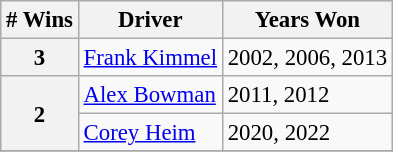<table class="wikitable" style="font-size: 95%;">
<tr>
<th># Wins</th>
<th>Driver</th>
<th>Years Won</th>
</tr>
<tr>
<th>3</th>
<td><a href='#'>Frank Kimmel</a></td>
<td>2002, 2006, 2013</td>
</tr>
<tr>
<th rowspan="2">2</th>
<td><a href='#'>Alex Bowman</a></td>
<td>2011, 2012</td>
</tr>
<tr>
<td><a href='#'>Corey Heim</a></td>
<td>2020, 2022</td>
</tr>
<tr>
</tr>
</table>
